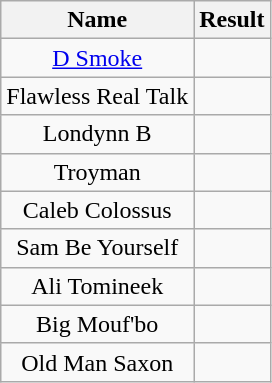<table class="wikitable sortable" style="text-align:center; width=65%">
<tr>
<th>Name</th>
<th>Result</th>
</tr>
<tr>
<td><a href='#'>D Smoke</a></td>
<td></td>
</tr>
<tr>
<td>Flawless Real Talk</td>
<td></td>
</tr>
<tr>
<td>Londynn B</td>
<td></td>
</tr>
<tr>
<td>Troyman</td>
<td></td>
</tr>
<tr>
<td>Caleb Colossus</td>
<td></td>
</tr>
<tr>
<td>Sam Be Yourself</td>
<td></td>
</tr>
<tr>
<td>Ali Tomineek</td>
<td></td>
</tr>
<tr>
<td>Big Mouf'bo</td>
<td></td>
</tr>
<tr>
<td>Old Man Saxon</td>
<td></td>
</tr>
</table>
